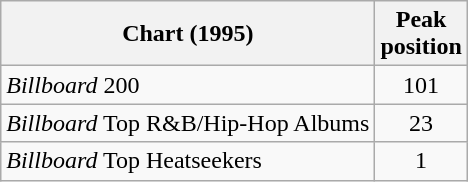<table class="wikitable">
<tr>
<th>Chart (1995)</th>
<th>Peak<br>position</th>
</tr>
<tr>
<td><em>Billboard</em> 200</td>
<td align="center">101</td>
</tr>
<tr>
<td><em>Billboard</em> Top R&B/Hip-Hop Albums</td>
<td align="center">23</td>
</tr>
<tr>
<td><em>Billboard</em> Top Heatseekers</td>
<td align="center">1</td>
</tr>
</table>
